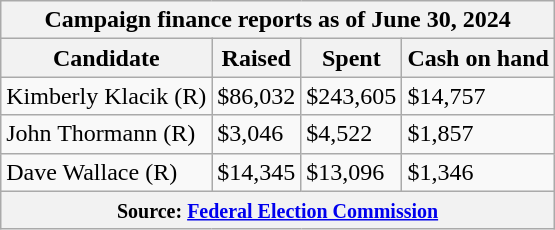<table class="wikitable sortable">
<tr>
<th colspan=4>Campaign finance reports as of June 30, 2024</th>
</tr>
<tr style="text-align:center;">
<th>Candidate</th>
<th>Raised</th>
<th>Spent</th>
<th>Cash on hand</th>
</tr>
<tr>
<td>Kimberly Klacik (R)</td>
<td>$86,032</td>
<td>$243,605</td>
<td>$14,757</td>
</tr>
<tr>
<td>John Thormann (R)</td>
<td>$3,046</td>
<td>$4,522</td>
<td>$1,857</td>
</tr>
<tr>
<td>Dave Wallace (R)</td>
<td>$14,345</td>
<td>$13,096</td>
<td>$1,346</td>
</tr>
<tr>
<th colspan="4"><small>Source: <a href='#'>Federal Election Commission</a></small></th>
</tr>
</table>
